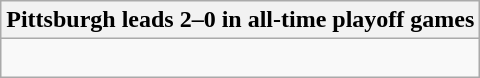<table class="wikitable collapsible collapsed">
<tr>
<th>Pittsburgh leads 2–0 in all-time playoff games</th>
</tr>
<tr>
<td><br>
</td>
</tr>
</table>
